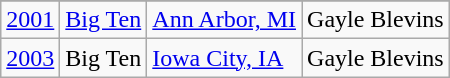<table class="wikitable">
<tr>
</tr>
<tr>
<td><a href='#'>2001</a></td>
<td><a href='#'>Big Ten</a></td>
<td><a href='#'>Ann Arbor, MI</a></td>
<td>Gayle Blevins</td>
</tr>
<tr>
<td><a href='#'>2003</a></td>
<td>Big Ten</td>
<td><a href='#'>Iowa City, IA</a></td>
<td>Gayle Blevins</td>
</tr>
</table>
